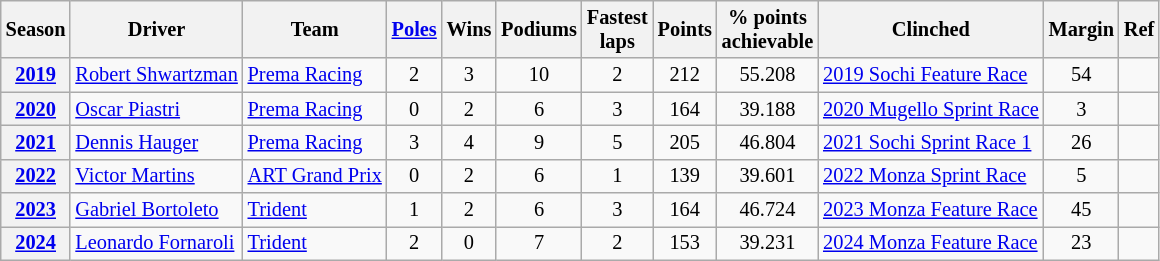<table class="wikitable sortable" style="font-size:85%; text-align:center">
<tr>
<th scope=col>Season</th>
<th scope=col>Driver</th>
<th scope=col>Team</th>
<th scope=col><a href='#'>Poles</a></th>
<th scope=col>Wins</th>
<th scope=col>Podiums</th>
<th scope=col width="40">Fastest laps</th>
<th scope=col>Points</th>
<th scope=col width="20">% points achievable</th>
<th scope=col>Clinched</th>
<th scope=col>Margin</th>
<th scope=col class=unsortable>Ref</th>
</tr>
<tr>
<th><a href='#'>2019</a></th>
<td align=left> <a href='#'>Robert Shwartzman</a></td>
<td align=left> <a href='#'>Prema Racing</a></td>
<td>2</td>
<td>3</td>
<td>10</td>
<td>2</td>
<td>212</td>
<td>55.208</td>
<td align=left><a href='#'>2019 Sochi Feature Race</a></td>
<td>54</td>
<td></td>
</tr>
<tr>
<th><a href='#'>2020</a></th>
<td align=left> <a href='#'>Oscar Piastri</a></td>
<td align=left> <a href='#'>Prema Racing</a></td>
<td>0</td>
<td>2</td>
<td>6</td>
<td>3</td>
<td>164</td>
<td>39.188</td>
<td align=left><a href='#'>2020 Mugello Sprint Race</a></td>
<td>3</td>
<td></td>
</tr>
<tr>
<th><a href='#'>2021</a></th>
<td align=left> <a href='#'>Dennis Hauger</a></td>
<td align=left> <a href='#'>Prema Racing</a></td>
<td>3</td>
<td>4</td>
<td>9</td>
<td>5</td>
<td>205</td>
<td>46.804</td>
<td align=left><a href='#'>2021 Sochi Sprint Race 1</a></td>
<td>26</td>
<td></td>
</tr>
<tr>
<th><a href='#'>2022</a></th>
<td align=left> <a href='#'>Victor Martins</a></td>
<td align=left> <a href='#'>ART Grand Prix</a></td>
<td>0</td>
<td>2</td>
<td>6</td>
<td>1</td>
<td>139</td>
<td>39.601</td>
<td align=left><a href='#'>2022 Monza Sprint Race</a></td>
<td>5</td>
<td></td>
</tr>
<tr>
<th><a href='#'>2023</a></th>
<td align=left> <a href='#'>Gabriel Bortoleto</a></td>
<td align=left> <a href='#'>Trident</a></td>
<td>1</td>
<td>2</td>
<td>6</td>
<td>3</td>
<td>164</td>
<td>46.724</td>
<td align=left><a href='#'>2023 Monza Feature Race</a></td>
<td>45</td>
<td></td>
</tr>
<tr>
<th><a href='#'>2024</a></th>
<td align=left> <a href='#'>Leonardo Fornaroli</a></td>
<td align=left> <a href='#'>Trident</a></td>
<td>2</td>
<td>0</td>
<td>7</td>
<td>2</td>
<td>153</td>
<td>39.231</td>
<td align=left><a href='#'>2024 Monza Feature Race</a></td>
<td>23</td>
<td></td>
</tr>
</table>
